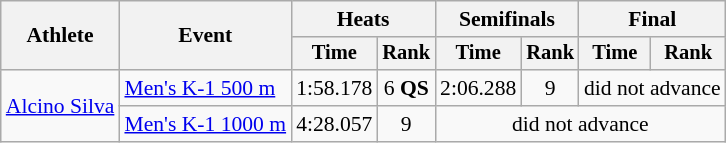<table class=wikitable style="font-size:90%">
<tr>
<th rowspan="2">Athlete</th>
<th rowspan="2">Event</th>
<th colspan="2">Heats</th>
<th colspan="2">Semifinals</th>
<th colspan="2">Final</th>
</tr>
<tr style="font-size:95%">
<th>Time</th>
<th>Rank</th>
<th>Time</th>
<th>Rank</th>
<th>Time</th>
<th>Rank</th>
</tr>
<tr align=center>
<td align=left rowspan="2"><a href='#'>Alcino Silva</a></td>
<td align=left><a href='#'>Men's K-1 500 m</a></td>
<td>1:58.178</td>
<td>6 <strong>QS</strong></td>
<td>2:06.288</td>
<td>9</td>
<td colspan=2>did not advance</td>
</tr>
<tr align=center>
<td align=left><a href='#'>Men's K-1 1000 m</a></td>
<td>4:28.057</td>
<td>9</td>
<td colspan=4>did not advance</td>
</tr>
</table>
